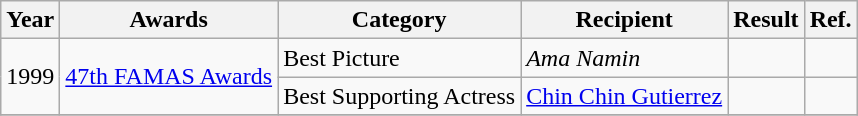<table class="wikitable">
<tr>
<th>Year</th>
<th>Awards</th>
<th>Category</th>
<th>Recipient</th>
<th>Result</th>
<th>Ref.</th>
</tr>
<tr>
<td rowspan="2">1999</td>
<td rowspan="2"><a href='#'>47th FAMAS Awards</a></td>
<td>Best Picture</td>
<td><em>Ama Namin</em></td>
<td></td>
<td></td>
</tr>
<tr>
<td>Best Supporting Actress</td>
<td><a href='#'>Chin Chin Gutierrez</a></td>
<td></td>
<td></td>
</tr>
<tr>
</tr>
</table>
